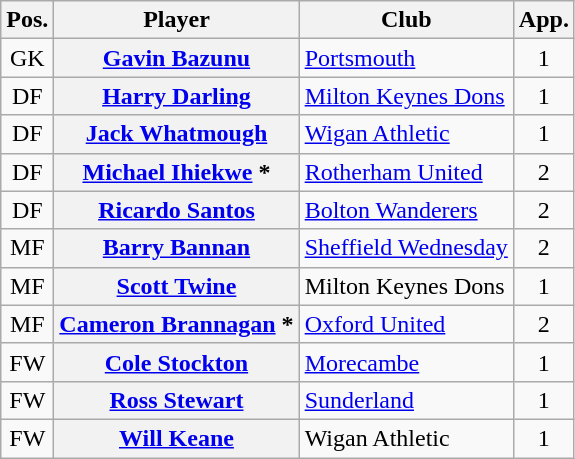<table class="wikitable plainrowheaders" style="text-align: left">
<tr>
<th scope="col">Pos.</th>
<th scope="col">Player</th>
<th scope="col">Club</th>
<th scope="col">App.</th>
</tr>
<tr>
<td style="text-align:center">GK</td>
<th scope="row"><a href='#'>Gavin Bazunu</a></th>
<td><a href='#'>Portsmouth</a></td>
<td style="text-align:center">1</td>
</tr>
<tr>
<td style="text-align:center">DF</td>
<th scope="row"><a href='#'>Harry Darling</a></th>
<td><a href='#'>Milton Keynes Dons</a></td>
<td style="text-align:center">1</td>
</tr>
<tr>
<td style="text-align:center">DF</td>
<th scope="row"><a href='#'>Jack Whatmough</a></th>
<td><a href='#'>Wigan Athletic</a></td>
<td style="text-align:center">1</td>
</tr>
<tr>
<td style="text-align:center">DF</td>
<th scope="row"><a href='#'>Michael Ihiekwe</a> *</th>
<td><a href='#'>Rotherham United</a></td>
<td style="text-align:center">2</td>
</tr>
<tr>
<td style="text-align:center">DF</td>
<th scope="row"><a href='#'>Ricardo Santos</a></th>
<td><a href='#'>Bolton Wanderers</a></td>
<td style="text-align:center">2</td>
</tr>
<tr>
<td style="text-align:center">MF</td>
<th scope="row"><a href='#'>Barry Bannan</a></th>
<td><a href='#'>Sheffield Wednesday</a></td>
<td style="text-align:center">2</td>
</tr>
<tr>
<td style="text-align:center">MF</td>
<th scope="row"><a href='#'>Scott Twine</a></th>
<td>Milton Keynes Dons</td>
<td style="text-align:center">1</td>
</tr>
<tr>
<td style="text-align:center">MF</td>
<th scope="row"><a href='#'>Cameron Brannagan</a> *</th>
<td><a href='#'>Oxford United</a></td>
<td style="text-align:center">2</td>
</tr>
<tr>
<td style="text-align:center">FW</td>
<th scope="row"><a href='#'>Cole Stockton</a></th>
<td><a href='#'>Morecambe</a></td>
<td style="text-align:center">1</td>
</tr>
<tr>
<td style="text-align:center">FW</td>
<th scope="row"><a href='#'>Ross Stewart</a></th>
<td><a href='#'>Sunderland</a></td>
<td style="text-align:center">1</td>
</tr>
<tr>
<td style="text-align:center">FW</td>
<th scope="row"><a href='#'>Will Keane</a></th>
<td>Wigan Athletic</td>
<td style="text-align:center">1</td>
</tr>
</table>
